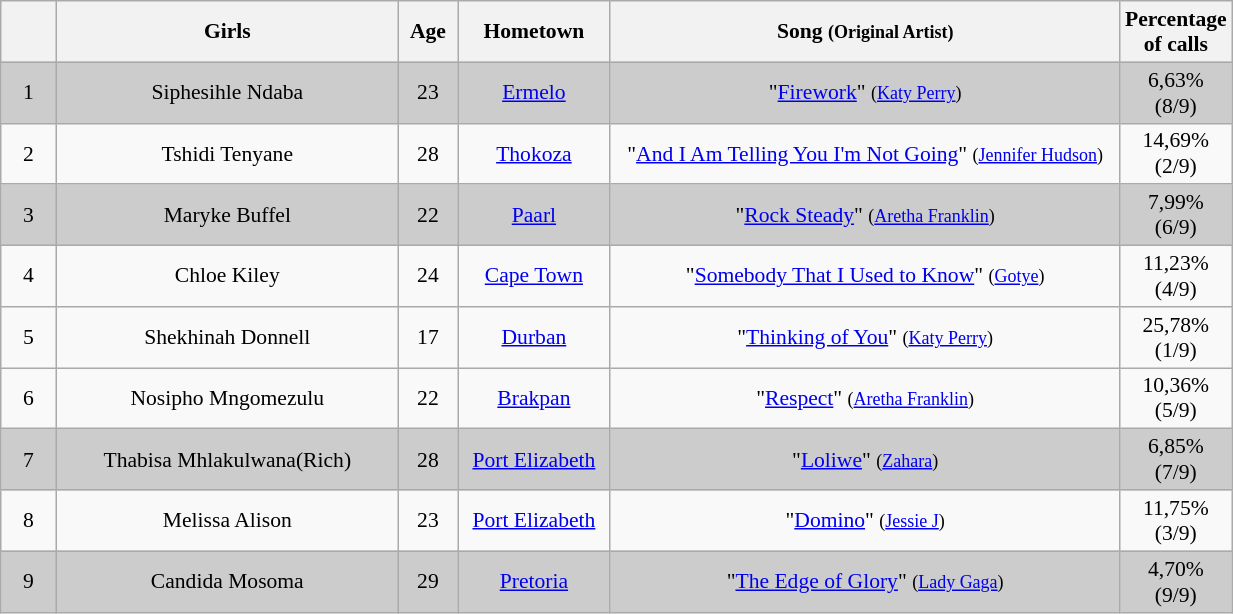<table class="wikitable" style="font-size:90%; width:65%; text-align: center;">
<tr>
<th width="05%"></th>
<th width="30%">Girls</th>
<th width="05%">Age</th>
<th width="13%">Hometown</th>
<th width="50%">Song <small>(Original Artist)</small></th>
<th width="10%">Percentage of calls</th>
</tr>
<tr bgcolor="CCCCCC">
<td>1</td>
<td>Siphesihle Ndaba</td>
<td>23</td>
<td><a href='#'>Ermelo</a></td>
<td>"<a href='#'>Firework</a>" <small>(<a href='#'>Katy Perry</a>)</small></td>
<td>6,63% (8/9)</td>
</tr>
<tr>
<td>2</td>
<td>Tshidi Tenyane</td>
<td>28</td>
<td><a href='#'>Thokoza</a></td>
<td>"<a href='#'>And I Am Telling You I'm Not Going</a>" <small>(<a href='#'>Jennifer Hudson</a>)</small></td>
<td>14,69% (2/9)</td>
</tr>
<tr bgcolor="CCCCCC">
<td>3</td>
<td>Maryke Buffel</td>
<td>22</td>
<td><a href='#'>Paarl</a></td>
<td>"<a href='#'>Rock Steady</a>" <small>(<a href='#'>Aretha Franklin</a>)</small></td>
<td>7,99% (6/9)</td>
</tr>
<tr>
<td>4</td>
<td>Chloe Kiley</td>
<td>24</td>
<td><a href='#'>Cape Town</a></td>
<td>"<a href='#'>Somebody That I Used to Know</a>" <small>(<a href='#'>Gotye</a>)</small></td>
<td>11,23% (4/9)</td>
</tr>
<tr>
<td>5</td>
<td>Shekhinah Donnell</td>
<td>17</td>
<td><a href='#'>Durban</a></td>
<td>"<a href='#'>Thinking of You</a>" <small>(<a href='#'>Katy Perry</a>)</small></td>
<td>25,78% (1/9)</td>
</tr>
<tr>
<td>6</td>
<td>Nosipho Mngomezulu</td>
<td>22</td>
<td><a href='#'>Brakpan</a></td>
<td>"<a href='#'>Respect</a>" <small>(<a href='#'>Aretha Franklin</a>)</small></td>
<td>10,36% (5/9)</td>
</tr>
<tr bgcolor="CCCCCC">
<td>7</td>
<td>Thabisa Mhlakulwana(Rich)</td>
<td>28</td>
<td><a href='#'>Port Elizabeth</a></td>
<td>"<a href='#'>Loliwe</a>" <small>(<a href='#'>Zahara</a>)</small></td>
<td>6,85% (7/9)</td>
</tr>
<tr>
<td>8</td>
<td>Melissa Alison</td>
<td>23</td>
<td><a href='#'>Port Elizabeth</a></td>
<td>"<a href='#'>Domino</a>" <small>(<a href='#'>Jessie J</a>)</small></td>
<td>11,75% (3/9)</td>
</tr>
<tr bgcolor="CCCCCC">
<td>9</td>
<td>Candida Mosoma</td>
<td>29</td>
<td><a href='#'>Pretoria</a></td>
<td>"<a href='#'>The Edge of Glory</a>" <small>(<a href='#'>Lady Gaga</a>)</small></td>
<td>4,70% (9/9)</td>
</tr>
</table>
